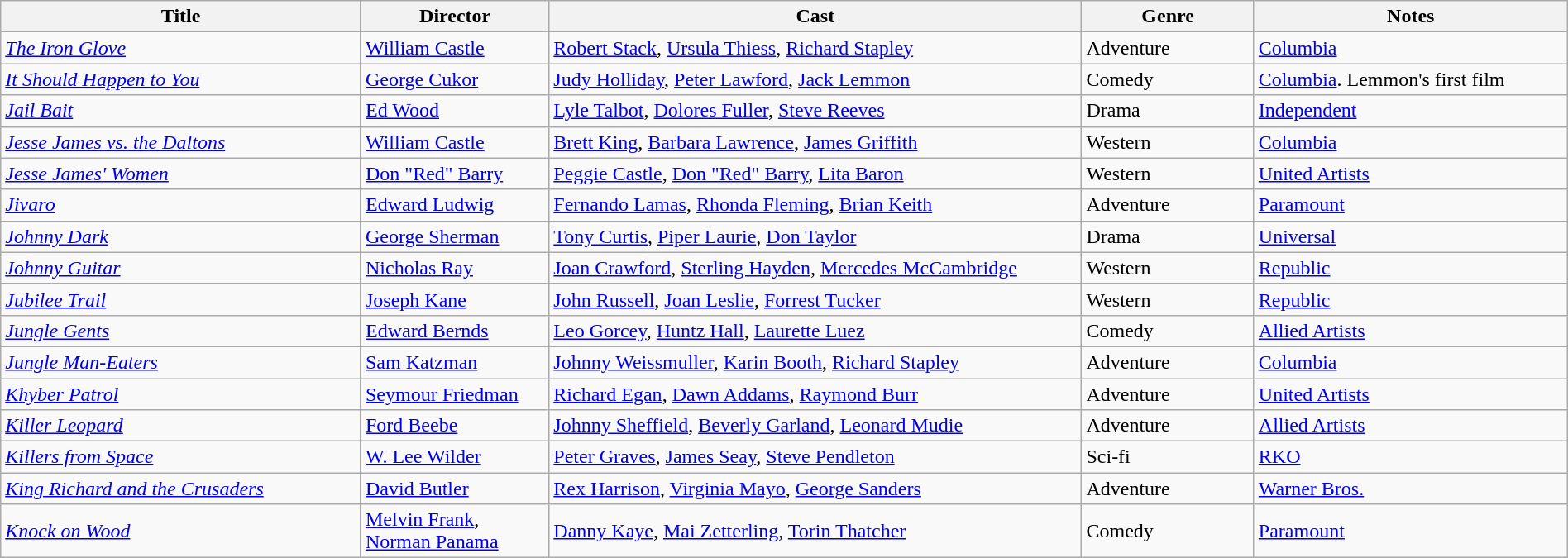<table class="wikitable sortable" style="width:100%;">
<tr>
<th style="width:23%;">Title</th>
<th style="width:12%;">Director</th>
<th style="width:34%;">Cast</th>
<th style="width:11%;">Genre</th>
<th style="width:20%;">Notes</th>
</tr>
<tr>
<td><em><a href='#'>The Iron Glove</a></em></td>
<td><a href='#'>William Castle</a></td>
<td><a href='#'>Robert Stack</a>, <a href='#'>Ursula Thiess</a>, <a href='#'>Richard Stapley</a></td>
<td>Adventure</td>
<td><a href='#'>Columbia</a></td>
</tr>
<tr>
<td><em><a href='#'>It Should Happen to You</a></em></td>
<td><a href='#'>George Cukor</a></td>
<td><a href='#'>Judy Holliday</a>, <a href='#'>Peter Lawford</a>, <a href='#'>Jack Lemmon</a></td>
<td>Comedy</td>
<td><a href='#'>Columbia</a>. Lemmon's first film</td>
</tr>
<tr>
<td><em><a href='#'>Jail Bait</a></em></td>
<td><a href='#'>Ed Wood</a></td>
<td><a href='#'>Lyle Talbot</a>, <a href='#'>Dolores Fuller</a>, <a href='#'>Steve Reeves</a></td>
<td>Drama</td>
<td><a href='#'>Independent</a></td>
</tr>
<tr>
<td><em><a href='#'>Jesse James vs. the Daltons</a></em></td>
<td><a href='#'>William Castle</a></td>
<td><a href='#'>Brett King</a>, <a href='#'>Barbara Lawrence</a>, <a href='#'>James Griffith</a></td>
<td>Western</td>
<td><a href='#'>Columbia</a></td>
</tr>
<tr>
<td><em><a href='#'>Jesse James' Women</a></em></td>
<td><a href='#'>Don "Red" Barry</a></td>
<td><a href='#'>Peggie Castle</a>, <a href='#'>Don "Red" Barry</a>, <a href='#'>Lita Baron</a></td>
<td>Western</td>
<td><a href='#'>United Artists</a></td>
</tr>
<tr>
<td><em><a href='#'>Jivaro</a></em></td>
<td><a href='#'>Edward Ludwig</a></td>
<td><a href='#'>Fernando Lamas</a>, <a href='#'>Rhonda Fleming</a>, <a href='#'>Brian Keith</a></td>
<td>Adventure</td>
<td><a href='#'>Paramount</a></td>
</tr>
<tr>
<td><em><a href='#'>Johnny Dark</a></em></td>
<td><a href='#'>George Sherman</a></td>
<td><a href='#'>Tony Curtis</a>, <a href='#'>Piper Laurie</a>, <a href='#'>Don Taylor</a></td>
<td>Drama</td>
<td><a href='#'>Universal</a></td>
</tr>
<tr>
<td><em><a href='#'>Johnny Guitar</a></em></td>
<td><a href='#'>Nicholas Ray</a></td>
<td><a href='#'>Joan Crawford</a>, <a href='#'>Sterling Hayden</a>, <a href='#'>Mercedes McCambridge</a></td>
<td>Western</td>
<td><a href='#'>Republic</a></td>
</tr>
<tr>
<td><em><a href='#'>Jubilee Trail</a></em></td>
<td><a href='#'>Joseph Kane</a></td>
<td><a href='#'>John Russell</a>, <a href='#'>Joan Leslie</a>, <a href='#'>Forrest Tucker</a></td>
<td>Western</td>
<td><a href='#'>Republic</a></td>
</tr>
<tr>
<td><em><a href='#'>Jungle Gents</a></em></td>
<td><a href='#'>Edward Bernds</a></td>
<td><a href='#'>Leo Gorcey</a>, <a href='#'>Huntz Hall</a>, <a href='#'>Laurette Luez</a></td>
<td>Comedy</td>
<td><a href='#'>Allied Artists</a></td>
</tr>
<tr>
<td><em><a href='#'>Jungle Man-Eaters</a></em></td>
<td><a href='#'>Sam Katzman</a></td>
<td><a href='#'>Johnny Weissmuller</a>, <a href='#'>Karin Booth</a>, <a href='#'>Richard Stapley</a></td>
<td>Adventure</td>
<td><a href='#'>Columbia</a></td>
</tr>
<tr>
<td><em><a href='#'>Khyber Patrol</a></em></td>
<td><a href='#'>Seymour Friedman</a></td>
<td><a href='#'>Richard Egan</a>, <a href='#'>Dawn Addams</a>, <a href='#'>Raymond Burr</a></td>
<td>Adventure</td>
<td><a href='#'>United Artists</a></td>
</tr>
<tr>
<td><em><a href='#'>Killer Leopard</a></em></td>
<td><a href='#'>Ford Beebe</a></td>
<td><a href='#'>Johnny Sheffield</a>, <a href='#'>Beverly Garland</a>, <a href='#'>Leonard Mudie</a></td>
<td>Adventure</td>
<td><a href='#'>Allied Artists</a></td>
</tr>
<tr>
<td><em><a href='#'>Killers from Space</a></em></td>
<td><a href='#'>W. Lee Wilder</a></td>
<td><a href='#'>Peter Graves</a>, <a href='#'>James Seay</a>, <a href='#'>Steve Pendleton</a></td>
<td>Sci-fi</td>
<td><a href='#'>RKO</a></td>
</tr>
<tr>
<td><em><a href='#'>King Richard and the Crusaders</a></em></td>
<td><a href='#'>David Butler</a></td>
<td><a href='#'>Rex Harrison</a>, <a href='#'>Virginia Mayo</a>, <a href='#'>George Sanders</a></td>
<td>Adventure</td>
<td><a href='#'>Warner Bros.</a></td>
</tr>
<tr>
<td><em><a href='#'>Knock on Wood</a></em></td>
<td><a href='#'>Melvin Frank</a>, <a href='#'>Norman Panama</a></td>
<td><a href='#'>Danny Kaye</a>, <a href='#'>Mai Zetterling</a>, <a href='#'>Torin Thatcher</a></td>
<td>Comedy</td>
<td><a href='#'>Paramount</a></td>
</tr>
</table>
